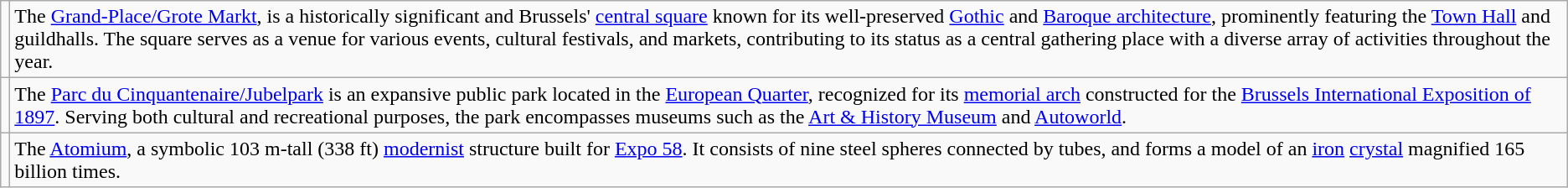<table class="wikitable">
<tr>
<td></td>
<td>The <a href='#'>Grand-Place/Grote Markt</a>, is a historically significant and Brussels' <a href='#'>central square</a> known for its well-preserved <a href='#'>Gothic</a> and <a href='#'>Baroque architecture</a>, prominently featuring the <a href='#'>Town Hall</a> and guildhalls. The square serves as a venue for various events, cultural festivals, and markets, contributing to its status as a central gathering place with a diverse array of activities throughout the year.</td>
</tr>
<tr>
<td></td>
<td>The <a href='#'>Parc du Cinquantenaire/Jubelpark</a> is an expansive public park located in the <a href='#'>European Quarter</a>, recognized for its <a href='#'>memorial arch</a> constructed for the <a href='#'>Brussels International Exposition of 1897</a>. Serving both cultural and recreational purposes, the park encompasses museums such as the <a href='#'>Art & History Museum</a> and <a href='#'>Autoworld</a>.</td>
</tr>
<tr>
<td></td>
<td>The <a href='#'>Atomium</a>, a symbolic 103 m-tall (338 ft) <a href='#'>modernist</a> structure built for <a href='#'>Expo 58</a>.  It consists of nine steel spheres connected by tubes, and forms a model of an <a href='#'>iron</a> <a href='#'>crystal</a> magnified 165 billion times.</td>
</tr>
</table>
